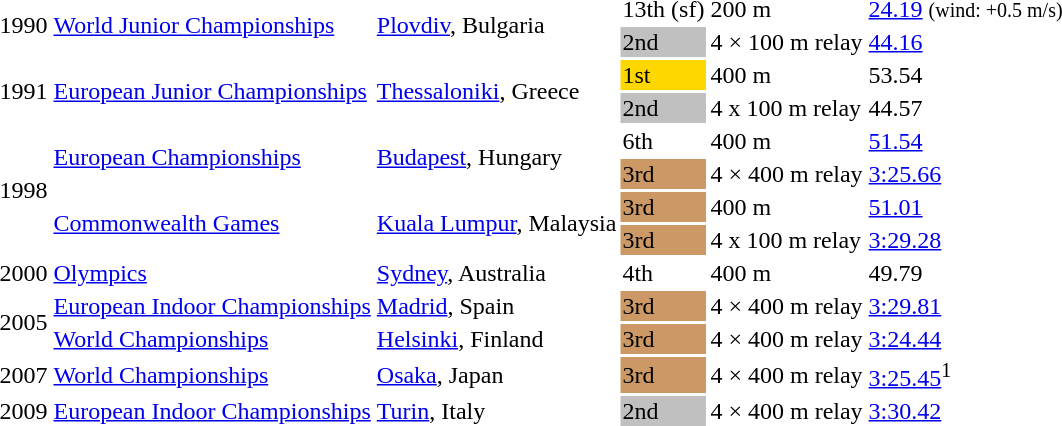<table>
<tr>
<td rowspan=2>1990</td>
<td rowspan=2><a href='#'>World Junior Championships</a></td>
<td rowspan=2><a href='#'>Plovdiv</a>, Bulgaria</td>
<td>13th (sf)</td>
<td>200 m</td>
<td><a href='#'>24.19</a> <small>(wind: +0.5 m/s)</small></td>
</tr>
<tr>
<td bgcolor=silver>2nd</td>
<td>4 × 100 m relay</td>
<td><a href='#'>44.16</a></td>
</tr>
<tr>
<td rowspan=2>1991</td>
<td rowspan=2><a href='#'>European Junior Championships</a></td>
<td rowspan=2><a href='#'>Thessaloniki</a>, Greece</td>
<td bgcolor=gold>1st</td>
<td>400 m</td>
<td>53.54</td>
</tr>
<tr>
<td bgcolor=silver>2nd</td>
<td>4 x 100 m relay</td>
<td>44.57</td>
</tr>
<tr>
<td rowspan=4>1998</td>
<td rowspan=2><a href='#'>European Championships</a></td>
<td rowspan=2><a href='#'>Budapest</a>, Hungary</td>
<td>6th</td>
<td>400 m</td>
<td><a href='#'>51.54</a></td>
</tr>
<tr>
<td bgcolor=cc9966>3rd</td>
<td>4 × 400 m relay</td>
<td><a href='#'>3:25.66</a></td>
</tr>
<tr>
<td rowspan=2><a href='#'>Commonwealth Games</a></td>
<td rowspan=2><a href='#'>Kuala Lumpur</a>, Malaysia</td>
<td bgcolor=cc9966>3rd</td>
<td>400 m</td>
<td><a href='#'>51.01</a></td>
</tr>
<tr>
<td bgcolor=cc9966>3rd</td>
<td>4 x 100 m relay</td>
<td><a href='#'>3:29.28</a></td>
</tr>
<tr>
<td>2000</td>
<td><a href='#'>Olympics</a></td>
<td><a href='#'>Sydney</a>, Australia</td>
<td>4th</td>
<td>400 m</td>
<td>49.79</td>
</tr>
<tr>
<td rowspan=2>2005</td>
<td><a href='#'>European Indoor Championships</a></td>
<td><a href='#'>Madrid</a>, Spain</td>
<td bgcolor=cc9966>3rd</td>
<td>4 × 400 m relay</td>
<td><a href='#'>3:29.81</a></td>
</tr>
<tr>
<td><a href='#'>World Championships</a></td>
<td><a href='#'>Helsinki</a>, Finland</td>
<td bgcolor=cc9966>3rd</td>
<td>4 × 400 m relay</td>
<td><a href='#'>3:24.44</a></td>
</tr>
<tr>
<td>2007</td>
<td><a href='#'>World Championships</a></td>
<td><a href='#'>Osaka</a>, Japan</td>
<td bgcolor=cc9966>3rd</td>
<td>4 × 400 m relay</td>
<td><a href='#'>3:25.45</a><sup>1</sup></td>
</tr>
<tr>
<td>2009</td>
<td><a href='#'>European Indoor Championships</a></td>
<td><a href='#'>Turin</a>, Italy</td>
<td bgcolor=silver>2nd</td>
<td>4 × 400 m relay</td>
<td><a href='#'>3:30.42</a></td>
</tr>
</table>
